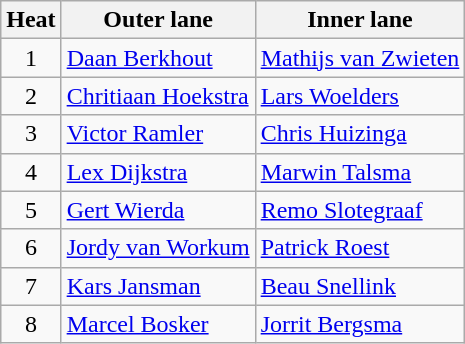<table class="wikitable">
<tr>
<th>Heat</th>
<th>Outer lane</th>
<th>Inner lane</th>
</tr>
<tr>
<td align="center">1</td>
<td><a href='#'>Daan Berkhout</a></td>
<td><a href='#'>Mathijs van Zwieten</a></td>
</tr>
<tr>
<td align="center">2</td>
<td><a href='#'>Chritiaan Hoekstra</a></td>
<td><a href='#'>Lars Woelders</a></td>
</tr>
<tr>
<td align="center">3</td>
<td><a href='#'>Victor Ramler</a></td>
<td><a href='#'>Chris Huizinga</a></td>
</tr>
<tr>
<td align="center">4</td>
<td><a href='#'>Lex Dijkstra</a></td>
<td><a href='#'>Marwin Talsma</a></td>
</tr>
<tr>
<td align="center">5</td>
<td><a href='#'>Gert Wierda</a></td>
<td><a href='#'>Remo Slotegraaf</a></td>
</tr>
<tr>
<td align="center">6</td>
<td><a href='#'>Jordy van Workum</a></td>
<td><a href='#'>Patrick Roest</a></td>
</tr>
<tr>
<td align="center">7</td>
<td><a href='#'>Kars Jansman</a></td>
<td><a href='#'>Beau Snellink</a></td>
</tr>
<tr>
<td align="center">8</td>
<td><a href='#'>Marcel Bosker</a></td>
<td><a href='#'>Jorrit Bergsma</a></td>
</tr>
</table>
